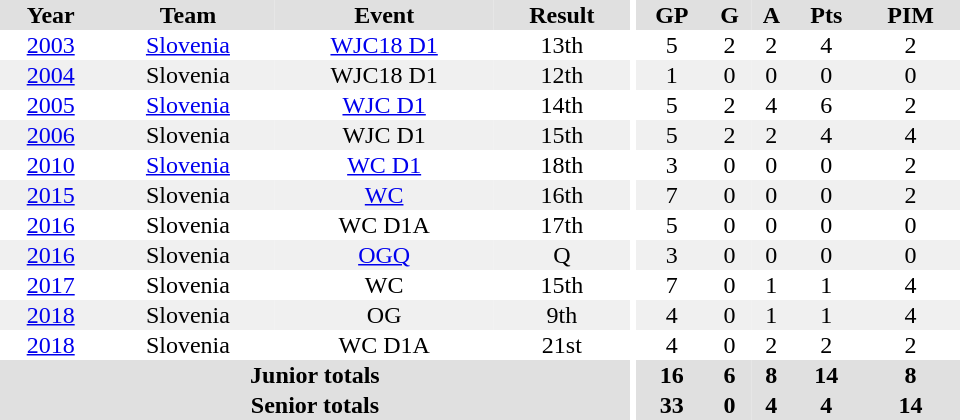<table border="0" cellpadding="1" cellspacing="0" ID="Table3" style="text-align:center; width:40em">
<tr ALIGN="center" bgcolor="#e0e0e0">
<th>Year</th>
<th>Team</th>
<th>Event</th>
<th>Result</th>
<th rowspan="99" bgcolor="#ffffff"></th>
<th>GP</th>
<th>G</th>
<th>A</th>
<th>Pts</th>
<th>PIM</th>
</tr>
<tr>
<td><a href='#'>2003</a></td>
<td><a href='#'>Slovenia</a></td>
<td><a href='#'>WJC18 D1</a></td>
<td>13th</td>
<td>5</td>
<td>2</td>
<td>2</td>
<td>4</td>
<td>2</td>
</tr>
<tr bgcolor="#f0f0f0">
<td><a href='#'>2004</a></td>
<td>Slovenia</td>
<td>WJC18 D1</td>
<td>12th</td>
<td>1</td>
<td>0</td>
<td>0</td>
<td>0</td>
<td>0</td>
</tr>
<tr>
<td><a href='#'>2005</a></td>
<td><a href='#'>Slovenia</a></td>
<td><a href='#'>WJC D1</a></td>
<td>14th</td>
<td>5</td>
<td>2</td>
<td>4</td>
<td>6</td>
<td>2</td>
</tr>
<tr bgcolor="#f0f0f0">
<td><a href='#'>2006</a></td>
<td>Slovenia</td>
<td>WJC D1</td>
<td>15th</td>
<td>5</td>
<td>2</td>
<td>2</td>
<td>4</td>
<td>4</td>
</tr>
<tr>
<td><a href='#'>2010</a></td>
<td><a href='#'>Slovenia</a></td>
<td><a href='#'>WC D1</a></td>
<td>18th</td>
<td>3</td>
<td>0</td>
<td>0</td>
<td>0</td>
<td>2</td>
</tr>
<tr bgcolor="#f0f0f0">
<td><a href='#'>2015</a></td>
<td>Slovenia</td>
<td><a href='#'>WC</a></td>
<td>16th</td>
<td>7</td>
<td>0</td>
<td>0</td>
<td>0</td>
<td>2</td>
</tr>
<tr>
<td><a href='#'>2016</a></td>
<td>Slovenia</td>
<td>WC D1A</td>
<td>17th</td>
<td>5</td>
<td>0</td>
<td>0</td>
<td>0</td>
<td>0</td>
</tr>
<tr bgcolor="#f0f0f0">
<td><a href='#'>2016</a></td>
<td>Slovenia</td>
<td><a href='#'>OGQ</a></td>
<td>Q</td>
<td>3</td>
<td>0</td>
<td>0</td>
<td>0</td>
<td>0</td>
</tr>
<tr>
<td><a href='#'>2017</a></td>
<td>Slovenia</td>
<td>WC</td>
<td>15th</td>
<td>7</td>
<td>0</td>
<td>1</td>
<td>1</td>
<td>4</td>
</tr>
<tr bgcolor="#f0f0f0">
<td><a href='#'>2018</a></td>
<td>Slovenia</td>
<td>OG</td>
<td>9th</td>
<td>4</td>
<td>0</td>
<td>1</td>
<td>1</td>
<td>4</td>
</tr>
<tr>
<td><a href='#'>2018</a></td>
<td>Slovenia</td>
<td>WC D1A</td>
<td>21st</td>
<td>4</td>
<td>0</td>
<td>2</td>
<td>2</td>
<td>2</td>
</tr>
<tr bgcolor="#e0e0e0">
<th colspan="4">Junior totals</th>
<th>16</th>
<th>6</th>
<th>8</th>
<th>14</th>
<th>8</th>
</tr>
<tr bgcolor="#e0e0e0">
<th colspan="4">Senior totals</th>
<th>33</th>
<th>0</th>
<th>4</th>
<th>4</th>
<th>14</th>
</tr>
</table>
